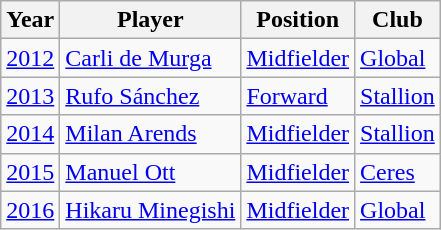<table class="wikitable">
<tr>
<th>Year</th>
<th>Player</th>
<th>Position</th>
<th>Club</th>
</tr>
<tr>
<td><a href='#'>2012</a></td>
<td> <a href='#'>Carli de Murga</a></td>
<td><a href='#'>Midfielder</a></td>
<td><a href='#'>Global</a></td>
</tr>
<tr>
<td><a href='#'>2013</a></td>
<td> <a href='#'>Rufo Sánchez</a></td>
<td><a href='#'>Forward</a></td>
<td><a href='#'>Stallion</a></td>
</tr>
<tr>
<td><a href='#'>2014</a></td>
<td> <a href='#'>Milan Arends</a></td>
<td><a href='#'>Midfielder</a></td>
<td><a href='#'>Stallion</a></td>
</tr>
<tr>
<td><a href='#'>2015</a></td>
<td> <a href='#'>Manuel Ott</a></td>
<td><a href='#'>Midfielder</a></td>
<td><a href='#'>Ceres</a></td>
</tr>
<tr>
<td><a href='#'>2016</a></td>
<td> <a href='#'>Hikaru Minegishi</a></td>
<td><a href='#'>Midfielder</a></td>
<td><a href='#'>Global</a></td>
</tr>
</table>
